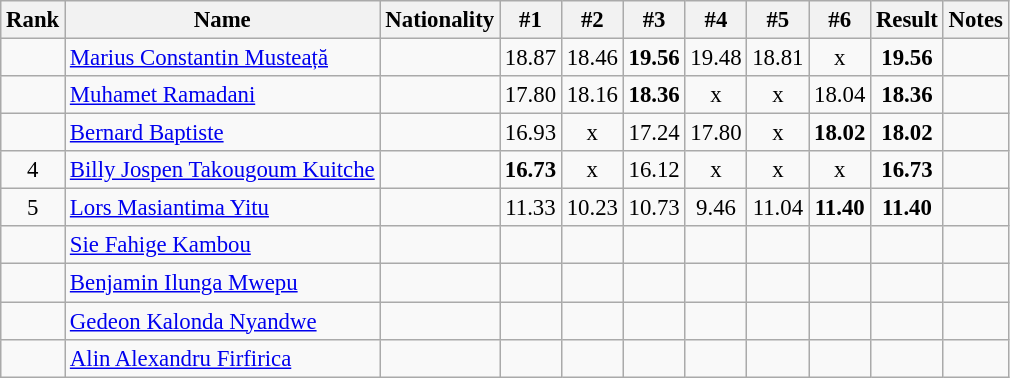<table class="wikitable sortable" style="text-align:center;font-size:95%">
<tr>
<th>Rank</th>
<th>Name</th>
<th>Nationality</th>
<th>#1</th>
<th>#2</th>
<th>#3</th>
<th>#4</th>
<th>#5</th>
<th>#6</th>
<th>Result</th>
<th>Notes</th>
</tr>
<tr>
<td></td>
<td align=left><a href='#'>Marius Constantin Musteață</a></td>
<td align=left></td>
<td>18.87</td>
<td>18.46</td>
<td><strong>19.56</strong></td>
<td>19.48</td>
<td>18.81</td>
<td>x</td>
<td><strong>19.56</strong></td>
<td></td>
</tr>
<tr>
<td></td>
<td align=left><a href='#'>Muhamet  Ramadani</a></td>
<td align=left></td>
<td>17.80</td>
<td>18.16</td>
<td><strong>18.36</strong></td>
<td>x</td>
<td>x</td>
<td>18.04</td>
<td><strong>18.36</strong></td>
<td></td>
</tr>
<tr>
<td></td>
<td align=left><a href='#'>Bernard Baptiste</a></td>
<td align=left></td>
<td>16.93</td>
<td>x</td>
<td>17.24</td>
<td>17.80</td>
<td>x</td>
<td><strong>18.02</strong></td>
<td><strong>18.02</strong></td>
<td></td>
</tr>
<tr>
<td>4</td>
<td align=left><a href='#'>Billy Jospen Takougoum Kuitche</a></td>
<td align=left></td>
<td><strong>16.73</strong></td>
<td>x</td>
<td>16.12</td>
<td>x</td>
<td>x</td>
<td>x</td>
<td><strong>16.73</strong></td>
<td></td>
</tr>
<tr>
<td>5</td>
<td align=left><a href='#'>Lors Masiantima Yitu</a></td>
<td align=left></td>
<td>11.33</td>
<td>10.23</td>
<td>10.73</td>
<td>9.46</td>
<td>11.04</td>
<td><strong>11.40</strong></td>
<td><strong>11.40</strong></td>
<td></td>
</tr>
<tr>
<td></td>
<td align=left><a href='#'>Sie Fahige Kambou</a></td>
<td align=left></td>
<td></td>
<td></td>
<td></td>
<td></td>
<td></td>
<td></td>
<td><strong></strong></td>
<td></td>
</tr>
<tr>
<td></td>
<td align=left><a href='#'>Benjamin Ilunga Mwepu</a></td>
<td align=left></td>
<td></td>
<td></td>
<td></td>
<td></td>
<td></td>
<td></td>
<td><strong></strong></td>
<td></td>
</tr>
<tr>
<td></td>
<td align=left><a href='#'>Gedeon Kalonda Nyandwe</a></td>
<td align=left></td>
<td></td>
<td></td>
<td></td>
<td></td>
<td></td>
<td></td>
<td><strong></strong></td>
<td></td>
</tr>
<tr>
<td></td>
<td align=left><a href='#'>Alin Alexandru Firfirica</a></td>
<td align=left></td>
<td></td>
<td></td>
<td></td>
<td></td>
<td></td>
<td></td>
<td><strong></strong></td>
<td></td>
</tr>
</table>
